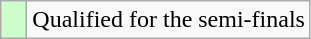<table class="wikitable">
<tr>
<td width=10px bgcolor="#ccffcc"></td>
<td>Qualified for the semi-finals</td>
</tr>
</table>
